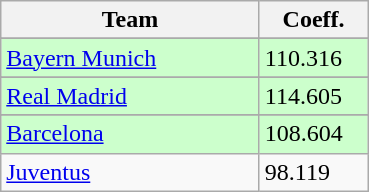<table class="wikitable" style="float:left; margin-right:1em">
<tr>
<th width=165>Team</th>
<th width=65>Coeff.</th>
</tr>
<tr>
</tr>
<tr bgcolor="#ccffcc">
<td> <a href='#'>Bayern Munich</a></td>
<td>110.316</td>
</tr>
<tr>
</tr>
<tr bgcolor="#ccffcc">
<td> <a href='#'>Real Madrid</a></td>
<td>114.605</td>
</tr>
<tr>
</tr>
<tr bgcolor="#ccffcc">
<td> <a href='#'>Barcelona</a></td>
<td>108.604</td>
</tr>
<tr>
<td> <a href='#'>Juventus</a></td>
<td>98.119</td>
</tr>
</table>
